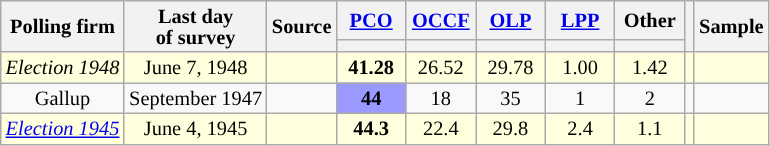<table class="wikitable sortable" style="text-align:center;font-size:85%;line-height:14px;" align="center">
<tr>
<th rowspan="2">Polling firm</th>
<th rowspan="2">Last day <br>of survey</th>
<th rowspan="2">Source</th>
<th class="unsortable" style="width:40px;"><a href='#'>PCO</a></th>
<th class="unsortable" style="width:40px;"><a href='#'>OCCF</a></th>
<th class="unsortable" style="width:40px;"><a href='#'>OLP</a></th>
<th class="unsortable" style="width:40px;"><a href='#'>LPP</a></th>
<th class="unsortable" style="width:40px;">Other</th>
<th rowspan="2"></th>
<th rowspan="2">Sample</th>
</tr>
<tr style="line-height:5px;">
<th style="background:"></th>
<th style="background:"></th>
<th style="background:"></th>
<th style="background:"></th>
<th style="background:"></th>
</tr>
<tr>
<td style="background:#ffd;"><em>Election 1948</em></td>
<td style="background:#ffd;">June 7, 1948</td>
<td style="background:#ffd;"></td>
<td style="background:#ffd;"><strong>41.28</strong></td>
<td style="background:#ffd;">26.52</td>
<td style="background:#ffd;">29.78</td>
<td style="background:#ffd;">1.00</td>
<td style="background:#ffd;">1.42</td>
<td style="background:#ffd;"></td>
<td style="background:#ffd;"></td>
</tr>
<tr>
<td>Gallup</td>
<td>September 1947</td>
<td></td>
<td style="background:#9999FF"><strong>44</strong></td>
<td>18</td>
<td>35</td>
<td>1</td>
<td>2</td>
<td></td>
<td></td>
</tr>
<tr>
<td style="background:#ffd;"><em><a href='#'>Election 1945</a></em></td>
<td style="background:#ffd;">June 4, 1945</td>
<td style="background:#ffd;"></td>
<td style="background:#ffd;"><strong>44.3</strong></td>
<td style="background:#ffd;">22.4</td>
<td style="background:#ffd;">29.8</td>
<td style="background:#ffd;">2.4</td>
<td style="background:#ffd;">1.1</td>
<td style="background:#ffd;"></td>
<td style="background:#ffd;"></td>
</tr>
</table>
